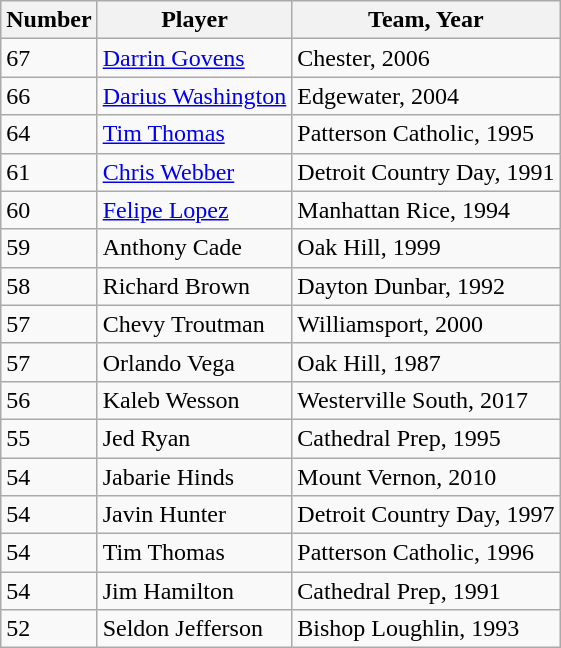<table class="wikitable">
<tr>
<th>Number</th>
<th>Player</th>
<th>Team, Year</th>
</tr>
<tr>
<td>67</td>
<td><a href='#'>Darrin Govens</a></td>
<td>Chester, 2006</td>
</tr>
<tr>
<td>66</td>
<td><a href='#'>Darius Washington</a></td>
<td>Edgewater, 2004</td>
</tr>
<tr>
<td>64</td>
<td><a href='#'>Tim Thomas</a></td>
<td>Patterson Catholic, 1995</td>
</tr>
<tr>
<td>61</td>
<td><a href='#'>Chris Webber</a></td>
<td>Detroit Country Day, 1991</td>
</tr>
<tr>
<td>60</td>
<td><a href='#'>Felipe Lopez</a></td>
<td>Manhattan Rice, 1994</td>
</tr>
<tr>
<td>59</td>
<td>Anthony Cade</td>
<td>Oak Hill, 1999</td>
</tr>
<tr>
<td>58</td>
<td>Richard Brown</td>
<td>Dayton Dunbar, 1992</td>
</tr>
<tr>
<td>57</td>
<td>Chevy Troutman</td>
<td>Williamsport, 2000</td>
</tr>
<tr>
<td>57</td>
<td>Orlando Vega</td>
<td>Oak Hill, 1987</td>
</tr>
<tr>
<td>56</td>
<td>Kaleb Wesson</td>
<td>Westerville South, 2017</td>
</tr>
<tr>
<td>55</td>
<td>Jed Ryan</td>
<td>Cathedral Prep, 1995</td>
</tr>
<tr>
<td>54</td>
<td>Jabarie Hinds</td>
<td>Mount Vernon, 2010</td>
</tr>
<tr>
<td>54</td>
<td>Javin Hunter</td>
<td>Detroit Country Day, 1997</td>
</tr>
<tr>
<td>54</td>
<td>Tim Thomas</td>
<td>Patterson Catholic, 1996</td>
</tr>
<tr>
<td>54</td>
<td>Jim Hamilton</td>
<td>Cathedral Prep, 1991</td>
</tr>
<tr>
<td>52</td>
<td>Seldon Jefferson</td>
<td>Bishop Loughlin, 1993</td>
</tr>
</table>
